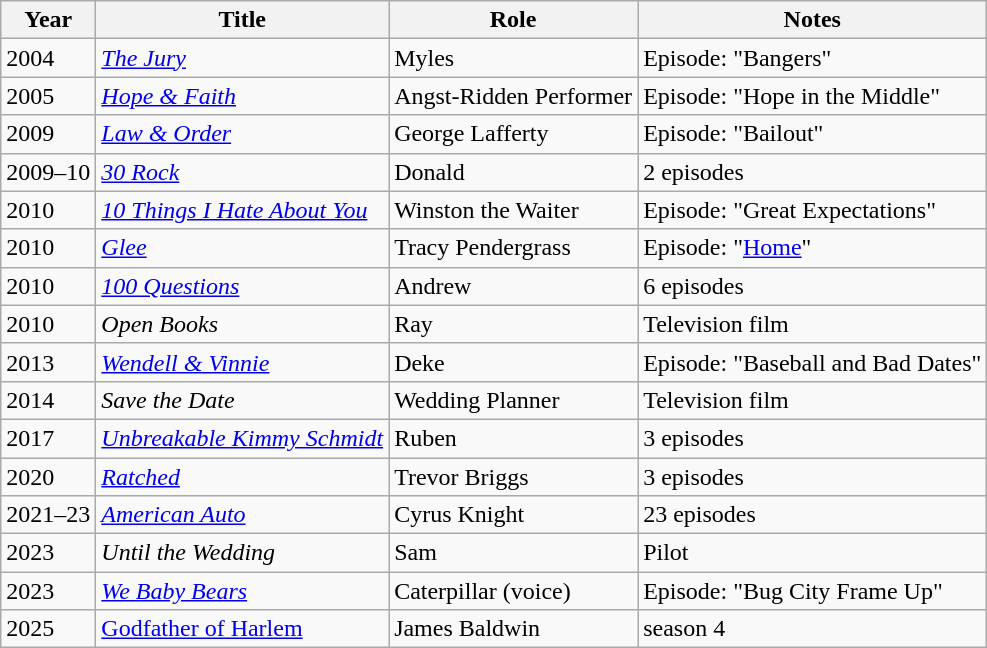<table class="wikitable sortable">
<tr>
<th>Year</th>
<th>Title</th>
<th>Role</th>
<th>Notes</th>
</tr>
<tr>
<td>2004</td>
<td><a href='#'><em>The Jury</em></a></td>
<td>Myles</td>
<td>Episode: "Bangers"</td>
</tr>
<tr>
<td>2005</td>
<td><em><a href='#'>Hope & Faith</a></em></td>
<td>Angst-Ridden Performer</td>
<td>Episode: "Hope in the Middle"</td>
</tr>
<tr>
<td>2009</td>
<td><em><a href='#'>Law & Order</a></em></td>
<td>George Lafferty</td>
<td>Episode: "Bailout"</td>
</tr>
<tr>
<td>2009–10</td>
<td><em><a href='#'>30 Rock</a></em></td>
<td>Donald</td>
<td>2 episodes</td>
</tr>
<tr>
<td>2010</td>
<td><a href='#'><em>10 Things I Hate About You</em></a></td>
<td>Winston the Waiter</td>
<td>Episode: "Great Expectations"</td>
</tr>
<tr>
<td>2010</td>
<td><a href='#'><em>Glee</em></a></td>
<td>Tracy Pendergrass</td>
<td>Episode: "<a href='#'>Home</a>"</td>
</tr>
<tr>
<td>2010</td>
<td><em><a href='#'>100 Questions</a></em></td>
<td>Andrew</td>
<td>6 episodes</td>
</tr>
<tr>
<td>2010</td>
<td><em>Open Books</em></td>
<td>Ray</td>
<td>Television film</td>
</tr>
<tr>
<td>2013</td>
<td><em><a href='#'>Wendell & Vinnie</a></em></td>
<td>Deke</td>
<td>Episode: "Baseball and Bad Dates"</td>
</tr>
<tr>
<td>2014</td>
<td><em>Save the Date</em></td>
<td>Wedding Planner</td>
<td>Television film</td>
</tr>
<tr>
<td>2017</td>
<td><em><a href='#'>Unbreakable Kimmy Schmidt</a></em></td>
<td>Ruben</td>
<td>3 episodes</td>
</tr>
<tr>
<td>2020</td>
<td><a href='#'><em>Ratched</em></a></td>
<td>Trevor Briggs</td>
<td>3 episodes</td>
</tr>
<tr>
<td>2021–23</td>
<td><em><a href='#'>American Auto</a></em></td>
<td>Cyrus Knight</td>
<td>23 episodes</td>
</tr>
<tr>
<td>2023</td>
<td><em>Until the Wedding</em></td>
<td>Sam</td>
<td>Pilot</td>
</tr>
<tr>
<td>2023</td>
<td><em><a href='#'>We Baby Bears</a></em></td>
<td>Caterpillar (voice)</td>
<td>Episode: "Bug City Frame Up"</td>
</tr>
<tr>
<td>2025</td>
<td><a href='#'>Godfather of Harlem</a></td>
<td>James Baldwin</td>
<td>season 4</td>
</tr>
</table>
